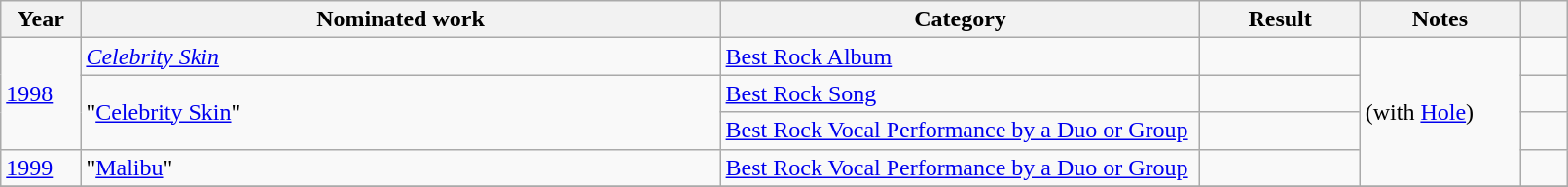<table class="wikitable" style="width: 85%;">
<tr>
<th width=5%>Year</th>
<th style="width:40%;">Nominated work</th>
<th style="width:30%;">Category</th>
<th style="width:10%;">Result</th>
<th style="width:10%;">Notes</th>
<th width=3%></th>
</tr>
<tr>
<td rowspan="3"><a href='#'>1998</a></td>
<td><em><a href='#'>Celebrity Skin</a></em></td>
<td><a href='#'>Best Rock Album</a></td>
<td></td>
<td rowspan="4">(with <a href='#'>Hole</a>)</td>
<td style="text-align:center;"></td>
</tr>
<tr>
<td rowspan="2">"<a href='#'>Celebrity Skin</a>"</td>
<td><a href='#'>Best Rock Song</a></td>
<td></td>
<td style="text-align:center;"></td>
</tr>
<tr>
<td><a href='#'>Best Rock Vocal Performance by a Duo or Group</a></td>
<td></td>
<td style="text-align:center;"></td>
</tr>
<tr>
<td><a href='#'>1999</a></td>
<td>"<a href='#'>Malibu</a>"</td>
<td><a href='#'>Best Rock Vocal Performance by a Duo or Group</a></td>
<td></td>
<td style="text-align:center;"></td>
</tr>
<tr>
</tr>
</table>
